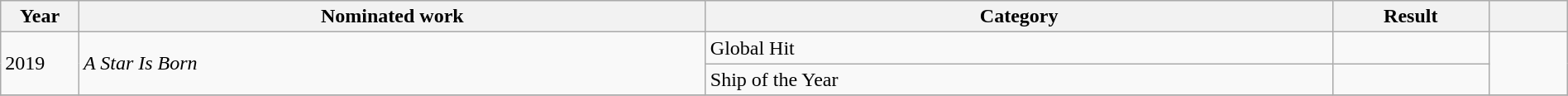<table class="wikitable" style="width:100%;">
<tr>
<th width=5%>Year</th>
<th style="width:40%;">Nominated work</th>
<th style="width:40%;">Category</th>
<th style="width:10%;">Result</th>
<th width=5%></th>
</tr>
<tr>
<td rowspan="2">2019</td>
<td rowspan="2"><em>A Star Is Born</em></td>
<td>Global Hit </td>
<td></td>
<td rowspan="2" style="text-align:center;"></td>
</tr>
<tr>
<td>Ship of the Year</td>
<td></td>
</tr>
<tr>
</tr>
</table>
